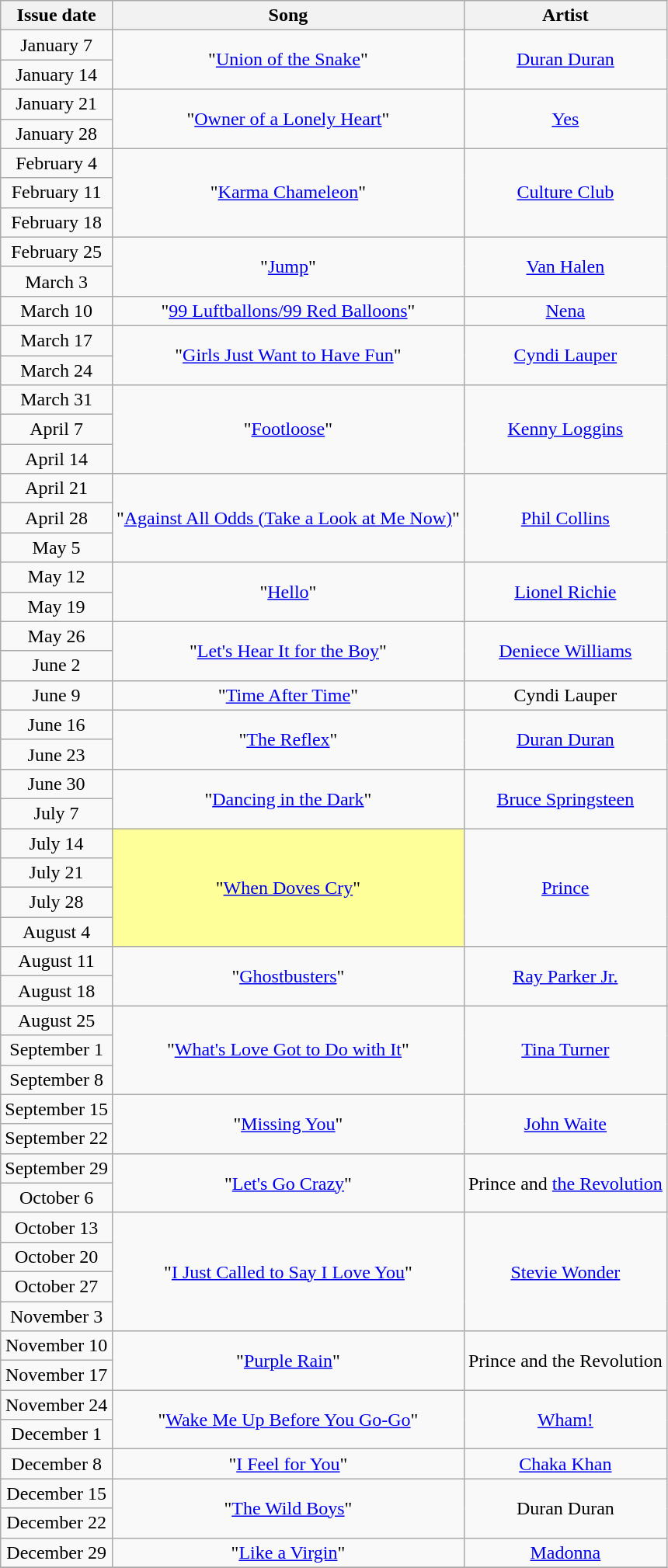<table class="wikitable plainrowheaders" style="text-align: center">
<tr>
<th>Issue date</th>
<th>Song</th>
<th>Artist</th>
</tr>
<tr>
<td>January 7</td>
<td rowspan="2">"<a href='#'>Union of the Snake</a>"</td>
<td rowspan="2"><a href='#'>Duran Duran</a></td>
</tr>
<tr>
<td>January 14</td>
</tr>
<tr>
<td>January 21</td>
<td rowspan="2">"<a href='#'>Owner of a Lonely Heart</a>"</td>
<td rowspan="2"><a href='#'>Yes</a></td>
</tr>
<tr>
<td>January 28</td>
</tr>
<tr>
<td>February 4</td>
<td rowspan="3">"<a href='#'>Karma Chameleon</a>"</td>
<td rowspan="3"><a href='#'>Culture Club</a></td>
</tr>
<tr>
<td>February 11</td>
</tr>
<tr>
<td>February 18</td>
</tr>
<tr>
<td>February 25</td>
<td rowspan="2">"<a href='#'>Jump</a>"</td>
<td rowspan="2"><a href='#'>Van Halen</a></td>
</tr>
<tr>
<td>March 3</td>
</tr>
<tr>
<td>March 10</td>
<td>"<a href='#'>99 Luftballons/99 Red Balloons</a>"</td>
<td><a href='#'>Nena</a></td>
</tr>
<tr>
<td>March 17</td>
<td rowspan="2">"<a href='#'>Girls Just Want to Have Fun</a>"</td>
<td rowspan="2"><a href='#'>Cyndi Lauper</a></td>
</tr>
<tr>
<td>March 24</td>
</tr>
<tr>
<td>March 31</td>
<td rowspan="3">"<a href='#'>Footloose</a>"</td>
<td rowspan="3"><a href='#'>Kenny Loggins</a></td>
</tr>
<tr>
<td>April 7</td>
</tr>
<tr>
<td>April 14</td>
</tr>
<tr>
<td>April 21</td>
<td rowspan="3">"<a href='#'>Against All Odds (Take a Look at Me Now)</a>"</td>
<td rowspan="3"><a href='#'>Phil Collins</a></td>
</tr>
<tr>
<td>April 28</td>
</tr>
<tr>
<td>May 5</td>
</tr>
<tr>
<td>May 12</td>
<td rowspan="2">"<a href='#'>Hello</a>"</td>
<td rowspan="2"><a href='#'>Lionel Richie</a></td>
</tr>
<tr>
<td>May 19</td>
</tr>
<tr>
<td>May 26</td>
<td rowspan="2">"<a href='#'>Let's Hear It for the Boy</a>"</td>
<td rowspan="2"><a href='#'>Deniece Williams</a></td>
</tr>
<tr>
<td>June 2</td>
</tr>
<tr>
<td>June 9</td>
<td>"<a href='#'>Time After Time</a>"</td>
<td>Cyndi Lauper</td>
</tr>
<tr>
<td>June 16</td>
<td rowspan="2">"<a href='#'>The Reflex</a>"</td>
<td rowspan="2"><a href='#'>Duran Duran</a></td>
</tr>
<tr>
<td>June 23</td>
</tr>
<tr>
<td>June 30</td>
<td rowspan="2">"<a href='#'>Dancing in the Dark</a>"</td>
<td rowspan="2"><a href='#'>Bruce Springsteen</a></td>
</tr>
<tr>
<td>July 7</td>
</tr>
<tr>
<td>July 14</td>
<td bgcolor=#FFFF99 rowspan="4">"<a href='#'>When Doves Cry</a>" </td>
<td rowspan="4"><a href='#'>Prince</a></td>
</tr>
<tr>
<td>July 21</td>
</tr>
<tr>
<td>July 28</td>
</tr>
<tr>
<td>August 4</td>
</tr>
<tr>
<td>August 11</td>
<td rowspan="2">"<a href='#'>Ghostbusters</a>"</td>
<td rowspan="2"><a href='#'>Ray Parker Jr.</a></td>
</tr>
<tr>
<td>August 18</td>
</tr>
<tr>
<td>August 25</td>
<td rowspan="3">"<a href='#'>What's Love Got to Do with It</a>"</td>
<td rowspan="3"><a href='#'>Tina Turner</a></td>
</tr>
<tr>
<td>September 1</td>
</tr>
<tr>
<td>September 8</td>
</tr>
<tr>
<td>September 15</td>
<td rowspan="2">"<a href='#'>Missing You</a>"</td>
<td rowspan="2"><a href='#'>John Waite</a></td>
</tr>
<tr>
<td>September 22</td>
</tr>
<tr>
<td>September 29</td>
<td rowspan="2">"<a href='#'>Let's Go Crazy</a>"</td>
<td rowspan="2">Prince and <a href='#'>the Revolution</a></td>
</tr>
<tr>
<td>October 6</td>
</tr>
<tr>
<td>October 13</td>
<td rowspan="4">"<a href='#'>I Just Called to Say I Love You</a>"</td>
<td rowspan="4"><a href='#'>Stevie Wonder</a></td>
</tr>
<tr>
<td>October 20</td>
</tr>
<tr>
<td>October 27</td>
</tr>
<tr>
<td>November 3</td>
</tr>
<tr>
<td>November 10</td>
<td rowspan="2">"<a href='#'>Purple Rain</a>"</td>
<td rowspan="2">Prince and the Revolution</td>
</tr>
<tr>
<td>November 17</td>
</tr>
<tr>
<td>November 24</td>
<td rowspan="2">"<a href='#'>Wake Me Up Before You Go-Go</a>"</td>
<td rowspan="2"><a href='#'>Wham!</a></td>
</tr>
<tr>
<td>December 1</td>
</tr>
<tr>
<td>December 8</td>
<td>"<a href='#'>I Feel for You</a>"</td>
<td><a href='#'>Chaka Khan</a></td>
</tr>
<tr>
<td>December 15</td>
<td rowspan="2">"<a href='#'>The Wild Boys</a>"</td>
<td rowspan="2">Duran Duran</td>
</tr>
<tr>
<td>December 22</td>
</tr>
<tr>
<td>December 29</td>
<td>"<a href='#'>Like a Virgin</a>"</td>
<td><a href='#'>Madonna</a></td>
</tr>
<tr>
</tr>
</table>
